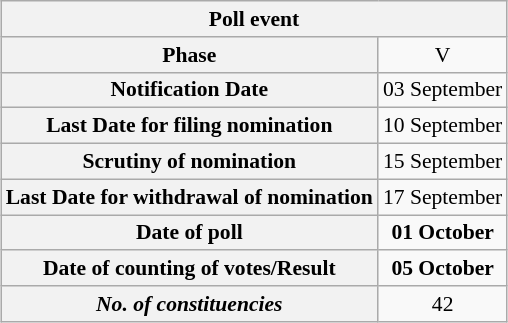<table class="wikitable" style="text-align:center;margin:auto;font-size:90%;">
<tr>
<th colspan=2>Poll event</th>
</tr>
<tr>
<th>Phase</th>
<td>V</td>
</tr>
<tr>
<th>Notification Date</th>
<td>03 September</td>
</tr>
<tr>
<th>Last Date for filing nomination</th>
<td>10 September</td>
</tr>
<tr>
<th>Scrutiny of nomination</th>
<td>15 September</td>
</tr>
<tr>
<th>Last Date for withdrawal of nomination</th>
<td>17 September</td>
</tr>
<tr>
<th>Date of poll</th>
<td><strong>01 October</strong></td>
</tr>
<tr>
<th>Date of counting of votes/Result</th>
<td><strong>05 October</strong></td>
</tr>
<tr>
<th><em>No. of constituencies</em></th>
<td>42</td>
</tr>
</table>
